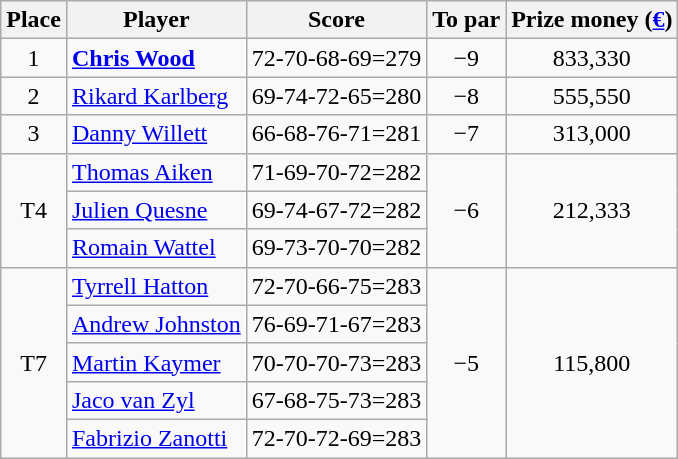<table class="wikitable">
<tr>
<th>Place</th>
<th>Player</th>
<th>Score</th>
<th>To par</th>
<th>Prize money (<a href='#'>€</a>)</th>
</tr>
<tr>
<td align=center>1</td>
<td> <strong><a href='#'>Chris Wood</a></strong></td>
<td>72-70-68-69=279</td>
<td align=center>−9</td>
<td align=center>833,330</td>
</tr>
<tr>
<td align=center>2</td>
<td> <a href='#'>Rikard Karlberg</a></td>
<td>69-74-72-65=280</td>
<td align=center>−8</td>
<td align=center>555,550</td>
</tr>
<tr>
<td align=center>3</td>
<td> <a href='#'>Danny Willett</a></td>
<td>66-68-76-71=281</td>
<td align=center>−7</td>
<td align=center>313,000</td>
</tr>
<tr>
<td rowspan=3 align=center>T4</td>
<td> <a href='#'>Thomas Aiken</a></td>
<td>71-69-70-72=282</td>
<td rowspan=3 align=center>−6</td>
<td rowspan=3 align=center>212,333</td>
</tr>
<tr>
<td> <a href='#'>Julien Quesne</a></td>
<td>69-74-67-72=282</td>
</tr>
<tr>
<td> <a href='#'>Romain Wattel</a></td>
<td>69-73-70-70=282</td>
</tr>
<tr>
<td rowspan=5 align=center>T7</td>
<td> <a href='#'>Tyrrell Hatton</a></td>
<td>72-70-66-75=283</td>
<td rowspan=5 align=center>−5</td>
<td rowspan=5 align=center>115,800</td>
</tr>
<tr>
<td> <a href='#'>Andrew Johnston</a></td>
<td>76-69-71-67=283</td>
</tr>
<tr>
<td> <a href='#'>Martin Kaymer</a></td>
<td>70-70-70-73=283</td>
</tr>
<tr>
<td> <a href='#'>Jaco van Zyl</a></td>
<td>67-68-75-73=283</td>
</tr>
<tr>
<td> <a href='#'>Fabrizio Zanotti</a></td>
<td>72-70-72-69=283</td>
</tr>
</table>
